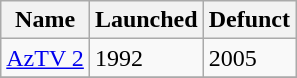<table class="wikitable" border="1" class="wikitable sortable">
<tr>
<th>Name</th>
<th>Launched</th>
<th>Defunct</th>
</tr>
<tr>
<td><a href='#'>AzTV 2</a></td>
<td>1992</td>
<td>2005</td>
</tr>
<tr>
</tr>
</table>
